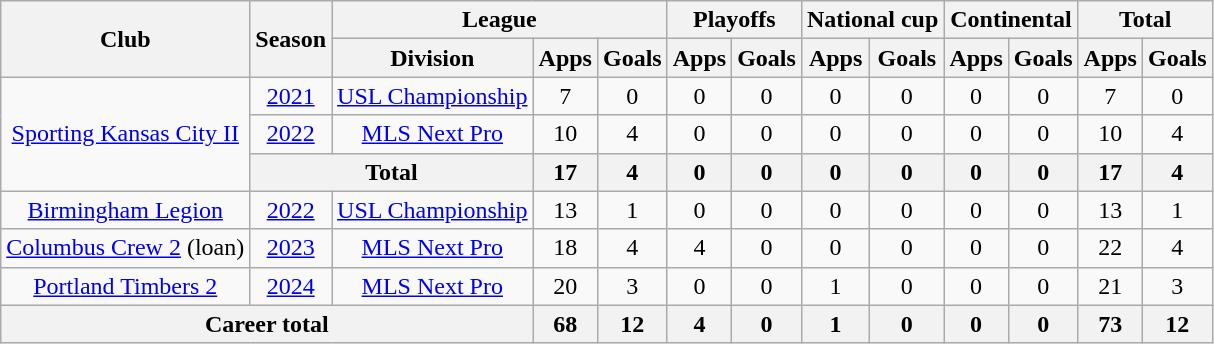<table class="wikitable" style="text-align: center">
<tr>
<th rowspan="2">Club</th>
<th rowspan="2">Season</th>
<th colspan="3">League</th>
<th colspan="2">Playoffs</th>
<th colspan="2">National cup</th>
<th colspan="2">Continental</th>
<th colspan="2">Total</th>
</tr>
<tr>
<th>Division</th>
<th>Apps</th>
<th>Goals</th>
<th>Apps</th>
<th>Goals</th>
<th>Apps</th>
<th>Goals</th>
<th>Apps</th>
<th>Goals</th>
<th>Apps</th>
<th>Goals</th>
</tr>
<tr>
<td rowspan="3"><a href='#'>Sporting Kansas City II</a></td>
<td><a href='#'>2021</a></td>
<td><a href='#'>USL Championship</a></td>
<td>7</td>
<td>0</td>
<td>0</td>
<td>0</td>
<td>0</td>
<td>0</td>
<td>0</td>
<td>0</td>
<td>7</td>
<td>0</td>
</tr>
<tr>
<td><a href='#'>2022</a></td>
<td><a href='#'>MLS Next Pro</a></td>
<td>10</td>
<td>4</td>
<td>0</td>
<td>0</td>
<td>0</td>
<td>0</td>
<td>0</td>
<td>0</td>
<td>10</td>
<td>4</td>
</tr>
<tr>
<th colspan="2">Total</th>
<th>17</th>
<th>4</th>
<th>0</th>
<th>0</th>
<th>0</th>
<th>0</th>
<th>0</th>
<th>0</th>
<th>17</th>
<th>4</th>
</tr>
<tr>
<td><a href='#'>Birmingham Legion</a></td>
<td><a href='#'>2022</a></td>
<td><a href='#'>USL Championship</a></td>
<td>13</td>
<td>1</td>
<td>0</td>
<td>0</td>
<td>0</td>
<td>0</td>
<td>0</td>
<td>0</td>
<td>13</td>
<td>1</td>
</tr>
<tr>
<td><a href='#'>Columbus Crew 2</a> (loan)</td>
<td><a href='#'>2023</a></td>
<td><a href='#'>MLS Next Pro</a></td>
<td>18</td>
<td>4</td>
<td>4</td>
<td>0</td>
<td>0</td>
<td>0</td>
<td>0</td>
<td>0</td>
<td>22</td>
<td>4</td>
</tr>
<tr>
<td><a href='#'>Portland Timbers 2</a></td>
<td><a href='#'>2024</a></td>
<td><a href='#'>MLS Next Pro</a></td>
<td>20</td>
<td>3</td>
<td>0</td>
<td>0</td>
<td>1</td>
<td>0</td>
<td>0</td>
<td>0</td>
<td>21</td>
<td>3</td>
</tr>
<tr>
<th colspan="3">Career total</th>
<th>68</th>
<th>12</th>
<th>4</th>
<th>0</th>
<th>1</th>
<th>0</th>
<th>0</th>
<th>0</th>
<th>73</th>
<th>12</th>
</tr>
</table>
